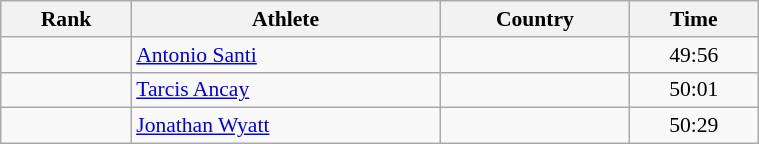<table class="wikitable" width=40% style="font-size:90%; text-align:center;">
<tr>
<th>Rank</th>
<th>Athlete</th>
<th>Country</th>
<th>Time</th>
</tr>
<tr>
<td></td>
<td align=left><a href='#'>Antonio Santi</a></td>
<td align=left></td>
<td>49:56</td>
</tr>
<tr>
<td></td>
<td align=left><a href='#'>Tarcis Ancay</a></td>
<td align=left></td>
<td>50:01</td>
</tr>
<tr>
<td></td>
<td align=left><a href='#'>Jonathan Wyatt</a></td>
<td align=left></td>
<td>50:29</td>
</tr>
</table>
